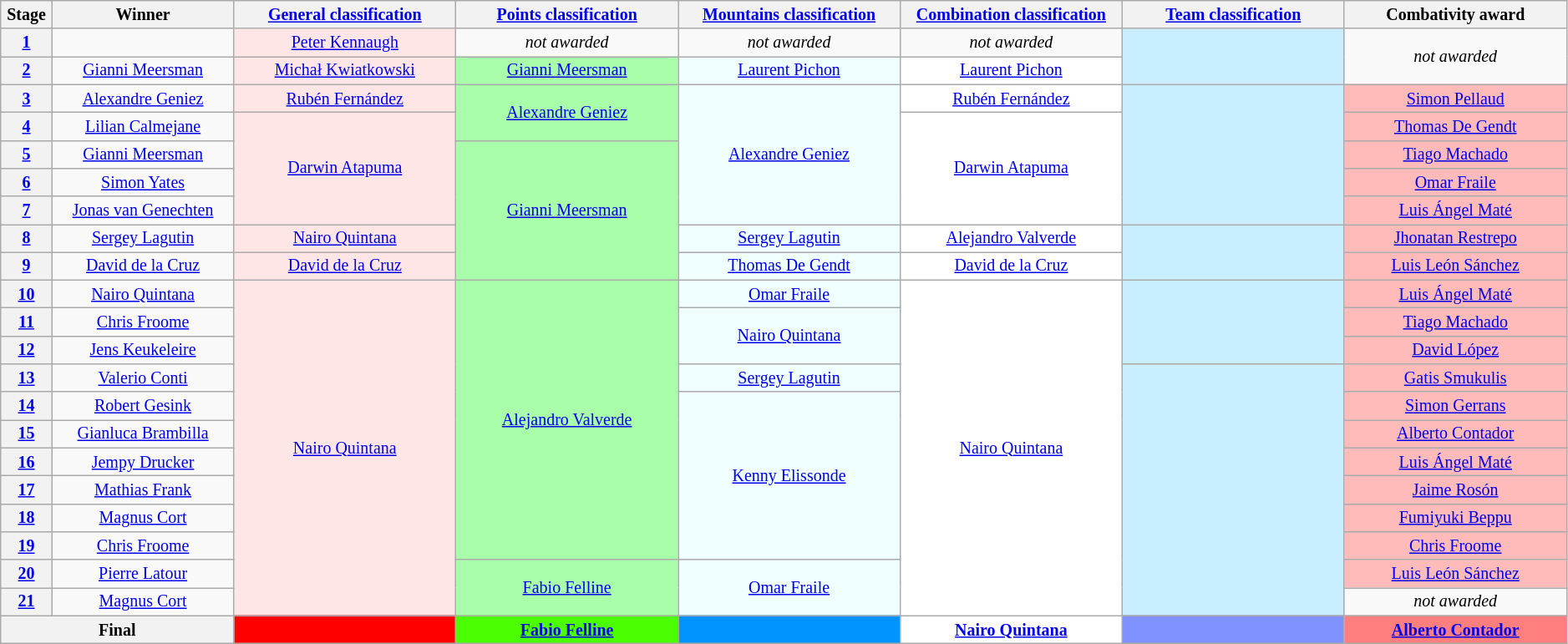<table class="wikitable" style="text-align:center; font-size:smaller; clear: both;">
<tr>
<th scope="col" style="width:1%;">Stage</th>
<th scope="col" style="width:9%;">Winner</th>
<th scope="col" style="width:11%;"><a href='#'>General classification</a><br></th>
<th scope="col" style="width:11%;"><a href='#'>Points classification</a><br></th>
<th scope="col" style="width:11%;"><a href='#'>Mountains classification</a><br></th>
<th scope="col" style="width:11%;"><a href='#'>Combination classification</a><br></th>
<th scope="col" style="width:11%;"><a href='#'>Team classification</a></th>
<th scope="col" style="width:11%;">Combativity award</th>
</tr>
<tr>
<th scope="row"><a href='#'>1</a></th>
<td></td>
<td style="background:#FFE6E6;"><a href='#'>Peter Kennaugh</a></td>
<td><em>not awarded</em></td>
<td><em>not awarded</em></td>
<td><em>not awarded</em></td>
<td rowspan="2" style="background:#C9EEFF"></td>
<td rowspan="2"><em>not awarded</em></td>
</tr>
<tr>
<th scope="row"><a href='#'>2</a></th>
<td><a href='#'>Gianni Meersman</a></td>
<td style="background:#FFE6E6;"><a href='#'>Michał Kwiatkowski</a></td>
<td style="background:#A9FFA9;"><a href='#'>Gianni Meersman</a></td>
<td style="background:azure;"><a href='#'>Laurent Pichon</a></td>
<td style="background:white;"><a href='#'>Laurent Pichon</a></td>
</tr>
<tr>
<th scope="row"><a href='#'>3</a></th>
<td><a href='#'>Alexandre Geniez</a></td>
<td style="background:#FFE6E6;"><a href='#'>Rubén Fernández</a></td>
<td style="background:#A9FFA9;" rowspan="2"><a href='#'>Alexandre Geniez</a></td>
<td style="background:azure;" rowspan=5><a href='#'>Alexandre Geniez</a></td>
<td style="background:white;"><a href='#'>Rubén Fernández</a></td>
<td style="background:#C9EEFF;" rowspan=5></td>
<td style="background:#FFBABA;"><a href='#'>Simon Pellaud</a></td>
</tr>
<tr>
<th scope="row"><a href='#'>4</a></th>
<td><a href='#'>Lilian Calmejane</a></td>
<td style="background:#FFE6E6;" rowspan=4><a href='#'>Darwin Atapuma</a></td>
<td style="background:white;" rowspan = 4><a href='#'>Darwin Atapuma</a></td>
<td style="background:#FFBABA;"><a href='#'>Thomas De Gendt</a></td>
</tr>
<tr>
<th scope="row"><a href='#'>5</a></th>
<td><a href='#'>Gianni Meersman</a></td>
<td style="background:#A9FFA9;" rowspan=5><a href='#'>Gianni Meersman</a></td>
<td style="background:#FFBABA;"><a href='#'>Tiago Machado</a></td>
</tr>
<tr>
<th scope="row"><a href='#'>6</a></th>
<td><a href='#'>Simon Yates</a></td>
<td style="background:#FFBABA;"><a href='#'>Omar Fraile</a></td>
</tr>
<tr>
<th scope="row"><a href='#'>7</a></th>
<td><a href='#'>Jonas van Genechten</a></td>
<td style="background:#FFBABA;"><a href='#'>Luis Ángel Maté</a></td>
</tr>
<tr>
<th scope="row"><a href='#'>8</a></th>
<td><a href='#'>Sergey Lagutin</a></td>
<td style="background:#FFE6E6;"><a href='#'>Nairo Quintana</a></td>
<td style="background:azure;"><a href='#'>Sergey Lagutin</a></td>
<td style="background:white;"><a href='#'>Alejandro Valverde</a></td>
<td style="background:#C9EEFF;" rowspan=2></td>
<td style="background:#FFBABA;"><a href='#'>Jhonatan Restrepo</a></td>
</tr>
<tr>
<th scope="row"><a href='#'>9</a></th>
<td><a href='#'>David de la Cruz</a></td>
<td style="background:#FFE6E6;"><a href='#'>David de la Cruz</a></td>
<td style="background:azure;"><a href='#'>Thomas De Gendt</a></td>
<td style="background:white;"><a href='#'>David de la Cruz</a></td>
<td style="background:#FFBABA;"><a href='#'>Luis León Sánchez</a></td>
</tr>
<tr>
<th scope="row"><a href='#'>10</a></th>
<td><a href='#'>Nairo Quintana</a></td>
<td style="background:#FFE6E6;" rowspan= 12><a href='#'>Nairo Quintana</a></td>
<td style="background:#A9FFA9;" rowspan=10><a href='#'>Alejandro Valverde</a></td>
<td style="background:azure;"><a href='#'>Omar Fraile</a></td>
<td style="background:white;" rowspan=12><a href='#'>Nairo Quintana</a></td>
<td style="background:#C9EEFF;" rowspan=3></td>
<td style="background:#FFBABA;"><a href='#'>Luis Ángel Maté</a></td>
</tr>
<tr>
<th scope="row"><a href='#'>11</a></th>
<td><a href='#'>Chris Froome</a></td>
<td style="background:azure;" rowspan=2><a href='#'>Nairo Quintana</a></td>
<td style="background:#FFBABA;"><a href='#'>Tiago Machado</a></td>
</tr>
<tr>
<th scope="row"><a href='#'>12</a></th>
<td><a href='#'>Jens Keukeleire</a></td>
<td style="background:#FFBABA;"><a href='#'>David López</a></td>
</tr>
<tr>
<th scope="row"><a href='#'>13</a></th>
<td><a href='#'>Valerio Conti</a></td>
<td style="background:azure;"><a href='#'>Sergey Lagutin</a></td>
<td style="background:#C9EEFF;" rowspan=9></td>
<td style="background:#FFBABA;"><a href='#'>Gatis Smukulis</a></td>
</tr>
<tr>
<th scope="row"><a href='#'>14</a></th>
<td><a href='#'>Robert Gesink</a></td>
<td style="background:azure;" rowspan=6><a href='#'>Kenny Elissonde</a></td>
<td style="background:#FFBABA;"><a href='#'>Simon Gerrans</a></td>
</tr>
<tr>
<th scope="row"><a href='#'>15</a></th>
<td><a href='#'>Gianluca Brambilla</a></td>
<td style="background:#FFBABA;"><a href='#'>Alberto Contador</a></td>
</tr>
<tr>
<th scope="row"><a href='#'>16</a></th>
<td><a href='#'>Jempy Drucker</a></td>
<td style="background:#FFBABA;"><a href='#'>Luis Ángel Maté</a></td>
</tr>
<tr>
<th scope="row"><a href='#'>17</a></th>
<td><a href='#'>Mathias Frank</a></td>
<td style="background:#FFBABA;"><a href='#'>Jaime Rosón</a></td>
</tr>
<tr>
<th scope="row"><a href='#'>18</a></th>
<td><a href='#'>Magnus Cort</a></td>
<td style="background:#FFBABA;"><a href='#'>Fumiyuki Beppu</a></td>
</tr>
<tr>
<th scope="row"><a href='#'>19</a></th>
<td><a href='#'>Chris Froome</a></td>
<td style="background:#FFBABA;"><a href='#'>Chris Froome</a></td>
</tr>
<tr>
<th scope="row"><a href='#'>20</a></th>
<td><a href='#'>Pierre Latour</a></td>
<td style="background:#A9FFA9;" rowspan=2><a href='#'>Fabio Felline</a></td>
<td style="background:azure;" rowspan=2><a href='#'>Omar Fraile</a></td>
<td style="background:#FFBABA;"><a href='#'>Luis León Sánchez</a></td>
</tr>
<tr>
<th scope="row"><a href='#'>21</a></th>
<td><a href='#'>Magnus Cort</a></td>
<td><em>not awarded</em></td>
</tr>
<tr>
<th colspan="2">Final</th>
<th style="background:#FF0000;"></th>
<th style="background:#4CFF00;"><a href='#'>Fabio Felline</a></th>
<th style="background:#0094FF;"></th>
<th style="background:#FFFFFF;"><a href='#'>Nairo Quintana</a></th>
<th style="background:#7F92FF;"></th>
<th style="background:#FF7F7F;"><a href='#'>Alberto Contador</a></th>
</tr>
</table>
